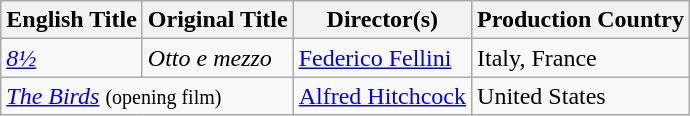<table class="wikitable">
<tr>
<th>English Title</th>
<th>Original Title</th>
<th>Director(s)</th>
<th>Production Country</th>
</tr>
<tr>
<td><em><a href='#'>8½</a></em></td>
<td><em>Otto e mezzo</em></td>
<td><a href='#'>Federico Fellini</a></td>
<td>Italy, France</td>
</tr>
<tr>
<td colspan="2"><em><a href='#'>The Birds</a></em> <small>(opening film)</small></td>
<td><a href='#'>Alfred Hitchcock</a></td>
<td>United States</td>
</tr>
</table>
